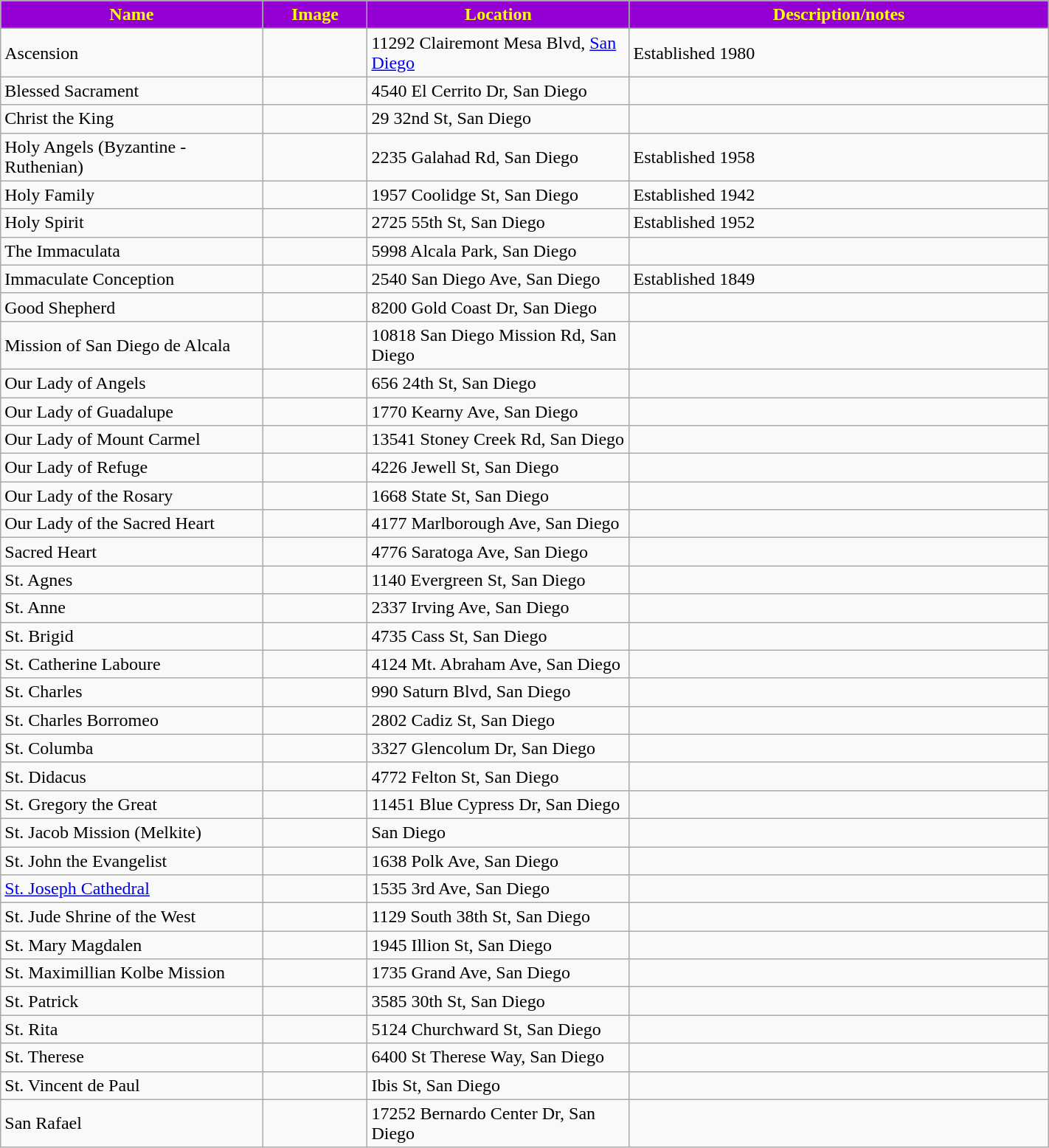<table class="wikitable sortable" style="width:75%">
<tr>
<th style="background:darkviolet; color:yellow;" width="25%"><strong>Name</strong></th>
<th style="background:darkviolet; color:yellow;" width="10%"><strong>Image</strong></th>
<th style="background:darkviolet; color:yellow;" width="25%"><strong>Location</strong></th>
<th style="background:darkviolet; color:yellow;" width="15"><strong>Description/notes</strong></th>
</tr>
<tr>
<td>Ascension</td>
<td></td>
<td>11292 Clairemont Mesa Blvd, <a href='#'>San Diego</a></td>
<td>Established 1980</td>
</tr>
<tr>
<td>Blessed Sacrament</td>
<td></td>
<td>4540 El Cerrito Dr, San Diego</td>
<td></td>
</tr>
<tr>
<td>Christ the King</td>
<td></td>
<td>29 32nd St, San Diego</td>
<td></td>
</tr>
<tr>
<td>Holy Angels (Byzantine - Ruthenian)</td>
<td></td>
<td>2235 Galahad Rd, San Diego</td>
<td>Established 1958</td>
</tr>
<tr>
<td>Holy Family</td>
<td></td>
<td>1957 Coolidge St, San Diego</td>
<td>Established 1942</td>
</tr>
<tr>
<td>Holy Spirit</td>
<td></td>
<td>2725 55th St, San Diego</td>
<td>Established 1952</td>
</tr>
<tr>
<td>The Immaculata</td>
<td></td>
<td>5998 Alcala Park, San Diego</td>
<td></td>
</tr>
<tr>
<td>Immaculate Conception</td>
<td></td>
<td>2540 San Diego Ave, San Diego</td>
<td>Established 1849</td>
</tr>
<tr>
<td>Good Shepherd</td>
<td></td>
<td>8200 Gold Coast Dr, San Diego</td>
<td></td>
</tr>
<tr>
<td>Mission of San Diego de Alcala</td>
<td></td>
<td>10818 San Diego Mission Rd, San Diego</td>
<td></td>
</tr>
<tr>
<td>Our Lady of Angels</td>
<td></td>
<td>656 24th St, San Diego</td>
<td></td>
</tr>
<tr>
<td>Our Lady of Guadalupe</td>
<td></td>
<td>1770 Kearny Ave, San Diego</td>
<td></td>
</tr>
<tr>
<td>Our Lady of Mount Carmel</td>
<td></td>
<td>13541 Stoney Creek Rd, San Diego</td>
<td></td>
</tr>
<tr>
<td>Our Lady of Refuge</td>
<td></td>
<td>4226 Jewell St, San Diego</td>
<td></td>
</tr>
<tr>
<td>Our Lady of the Rosary</td>
<td></td>
<td>1668 State St, San Diego</td>
<td></td>
</tr>
<tr>
<td>Our Lady of the Sacred Heart</td>
<td></td>
<td>4177 Marlborough Ave, San Diego</td>
<td></td>
</tr>
<tr>
<td>Sacred Heart</td>
<td></td>
<td>4776 Saratoga Ave, San Diego</td>
<td></td>
</tr>
<tr>
<td>St. Agnes</td>
<td></td>
<td>1140 Evergreen St, San Diego</td>
<td></td>
</tr>
<tr>
<td>St. Anne</td>
<td></td>
<td>2337 Irving Ave, San Diego</td>
<td></td>
</tr>
<tr>
<td>St. Brigid</td>
<td></td>
<td>4735 Cass St, San Diego</td>
<td></td>
</tr>
<tr>
<td>St. Catherine Laboure</td>
<td></td>
<td>4124 Mt. Abraham Ave, San Diego</td>
<td></td>
</tr>
<tr>
<td>St. Charles</td>
<td></td>
<td>990 Saturn Blvd, San Diego</td>
<td></td>
</tr>
<tr>
<td>St. Charles Borromeo</td>
<td></td>
<td>2802 Cadiz St, San Diego</td>
<td></td>
</tr>
<tr>
<td>St. Columba</td>
<td></td>
<td>3327 Glencolum Dr, San Diego</td>
<td></td>
</tr>
<tr>
<td>St. Didacus</td>
<td></td>
<td>4772 Felton St, San Diego</td>
<td></td>
</tr>
<tr>
<td>St. Gregory the Great</td>
<td></td>
<td>11451 Blue Cypress Dr, San Diego</td>
<td></td>
</tr>
<tr>
<td>St. Jacob Mission (Melkite)</td>
<td></td>
<td>San Diego</td>
<td></td>
</tr>
<tr>
<td>St. John the Evangelist</td>
<td></td>
<td>1638 Polk Ave, San Diego</td>
<td></td>
</tr>
<tr>
<td><a href='#'>St. Joseph Cathedral</a></td>
<td></td>
<td>1535 3rd Ave, San Diego</td>
<td></td>
</tr>
<tr>
<td>St. Jude Shrine of the West</td>
<td></td>
<td>1129 South 38th St, San Diego</td>
<td></td>
</tr>
<tr>
<td>St. Mary Magdalen</td>
<td></td>
<td>1945 Illion St, San Diego</td>
<td></td>
</tr>
<tr>
<td>St. Maximillian Kolbe Mission</td>
<td></td>
<td>1735 Grand Ave, San Diego</td>
<td></td>
</tr>
<tr>
<td>St. Patrick</td>
<td></td>
<td>3585 30th St, San Diego</td>
<td></td>
</tr>
<tr>
<td>St. Rita</td>
<td></td>
<td>5124 Churchward St, San Diego</td>
<td></td>
</tr>
<tr>
<td>St. Therese</td>
<td></td>
<td>6400 St Therese Way, San Diego</td>
<td></td>
</tr>
<tr>
<td>St. Vincent de Paul</td>
<td></td>
<td>Ibis St, San Diego</td>
<td></td>
</tr>
<tr>
<td>San Rafael</td>
<td></td>
<td>17252 Bernardo Center Dr, San Diego</td>
<td></td>
</tr>
</table>
